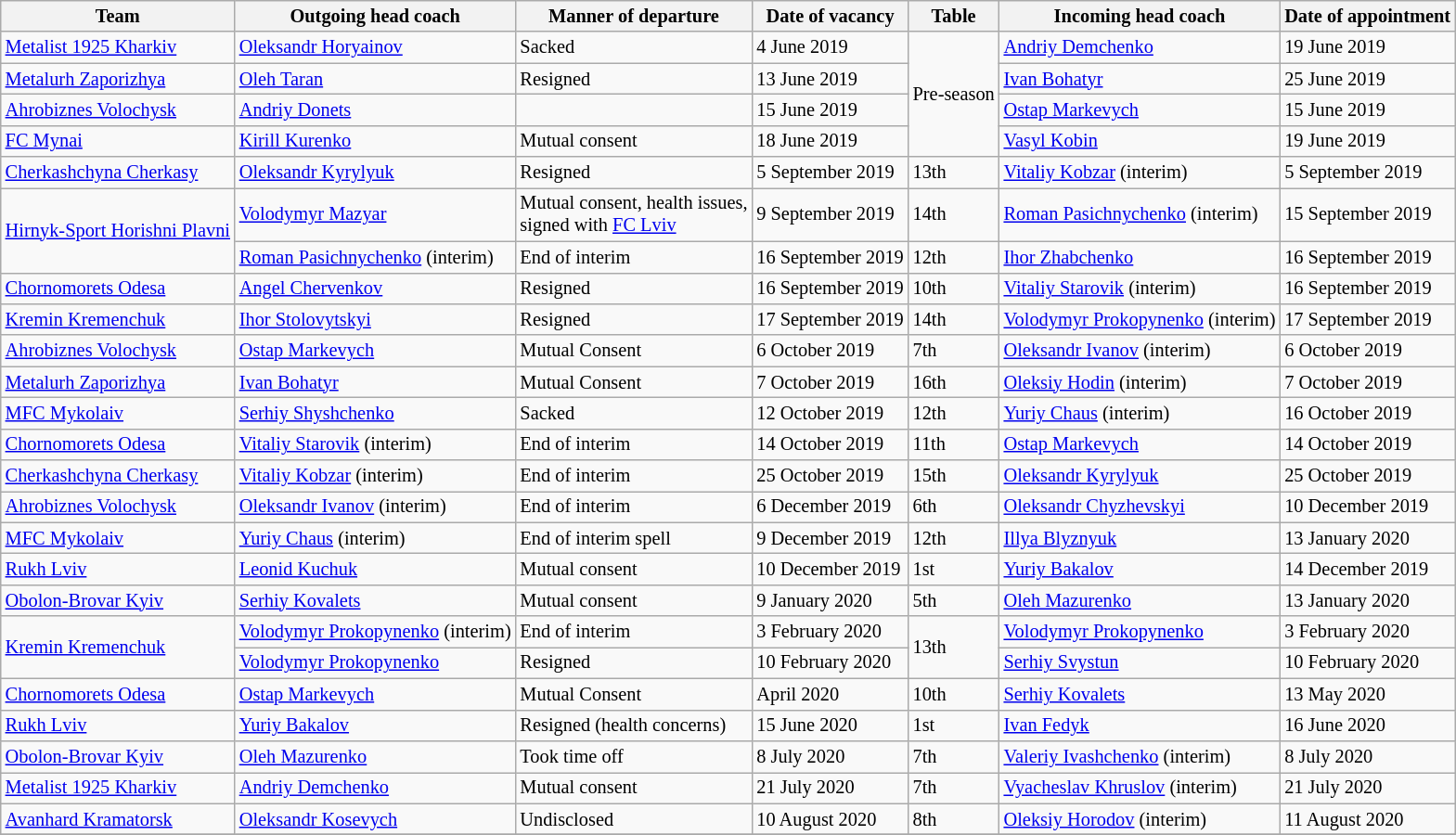<table class="wikitable sortable" style="font-size:85%">
<tr>
<th>Team</th>
<th>Outgoing head coach</th>
<th>Manner of departure</th>
<th>Date of vacancy</th>
<th>Table</th>
<th>Incoming head coach</th>
<th>Date of appointment</th>
</tr>
<tr>
<td><a href='#'>Metalist 1925 Kharkiv</a></td>
<td> <a href='#'>Oleksandr Horyainov</a></td>
<td>Sacked</td>
<td>4 June 2019</td>
<td rowspan=4>Pre-season</td>
<td> <a href='#'>Andriy Demchenko</a></td>
<td>19 June 2019</td>
</tr>
<tr>
<td><a href='#'>Metalurh Zaporizhya</a></td>
<td> <a href='#'>Oleh Taran</a></td>
<td>Resigned</td>
<td>13 June 2019</td>
<td> <a href='#'>Ivan Bohatyr</a></td>
<td>25 June 2019</td>
</tr>
<tr>
<td><a href='#'>Ahrobiznes Volochysk</a></td>
<td> <a href='#'>Andriy Donets</a></td>
<td><br></td>
<td>15 June 2019</td>
<td> <a href='#'>Ostap Markevych</a></td>
<td>15 June 2019</td>
</tr>
<tr>
<td><a href='#'>FC Mynai</a></td>
<td> <a href='#'>Kirill Kurenko</a></td>
<td>Mutual consent</td>
<td>18 June 2019</td>
<td> <a href='#'>Vasyl Kobin</a></td>
<td>19 June 2019</td>
</tr>
<tr>
<td><a href='#'>Cherkashchyna Cherkasy</a></td>
<td> <a href='#'>Oleksandr Kyrylyuk</a></td>
<td>Resigned</td>
<td>5 September 2019</td>
<td>13th</td>
<td> <a href='#'>Vitaliy Kobzar</a> (interim)</td>
<td>5 September 2019</td>
</tr>
<tr>
<td rowspan=2><a href='#'>Hirnyk-Sport Horishni Plavni</a></td>
<td> <a href='#'>Volodymyr Mazyar</a></td>
<td>Mutual consent, health issues,<br>signed with <a href='#'>FC Lviv</a></td>
<td>9 September 2019</td>
<td>14th</td>
<td> <a href='#'>Roman Pasichnychenko</a> (interim)</td>
<td>15 September 2019</td>
</tr>
<tr>
<td> <a href='#'>Roman Pasichnychenko</a> (interim)</td>
<td>End of interim</td>
<td>16 September 2019</td>
<td>12th</td>
<td> <a href='#'>Ihor Zhabchenko</a></td>
<td>16 September 2019</td>
</tr>
<tr>
<td><a href='#'>Chornomorets Odesa</a></td>
<td> <a href='#'>Angel Chervenkov</a></td>
<td>Resigned</td>
<td>16 September 2019</td>
<td>10th</td>
<td> <a href='#'>Vitaliy Starovik</a> (interim)</td>
<td>16 September 2019</td>
</tr>
<tr>
<td><a href='#'>Kremin Kremenchuk</a></td>
<td> <a href='#'>Ihor Stolovytskyi</a></td>
<td>Resigned</td>
<td>17 September 2019</td>
<td>14th</td>
<td> <a href='#'>Volodymyr Prokopynenko</a> (interim)</td>
<td>17 September 2019</td>
</tr>
<tr>
<td><a href='#'>Ahrobiznes Volochysk</a></td>
<td> <a href='#'>Ostap Markevych</a></td>
<td>Mutual Consent</td>
<td>6 October 2019</td>
<td>7th</td>
<td> <a href='#'>Oleksandr Ivanov</a> (interim)</td>
<td>6 October 2019</td>
</tr>
<tr>
<td><a href='#'>Metalurh Zaporizhya</a></td>
<td> <a href='#'>Ivan Bohatyr</a></td>
<td>Mutual Consent</td>
<td>7 October 2019</td>
<td>16th</td>
<td> <a href='#'>Oleksiy Hodin</a> (interim)</td>
<td>7 October 2019</td>
</tr>
<tr>
<td><a href='#'>MFC Mykolaiv</a></td>
<td> <a href='#'>Serhiy Shyshchenko</a></td>
<td>Sacked</td>
<td>12 October 2019</td>
<td>12th</td>
<td> <a href='#'>Yuriy Chaus</a> (interim)</td>
<td>16 October 2019</td>
</tr>
<tr>
<td><a href='#'>Chornomorets Odesa</a></td>
<td> <a href='#'>Vitaliy Starovik</a> (interim)</td>
<td>End of interim</td>
<td>14 October 2019</td>
<td>11th</td>
<td> <a href='#'>Ostap Markevych</a></td>
<td>14 October 2019</td>
</tr>
<tr>
<td><a href='#'>Cherkashchyna Cherkasy</a></td>
<td> <a href='#'>Vitaliy Kobzar</a> (interim)</td>
<td>End of interim</td>
<td>25 October 2019</td>
<td>15th</td>
<td> <a href='#'>Oleksandr Kyrylyuk</a></td>
<td>25 October 2019</td>
</tr>
<tr>
<td><a href='#'>Ahrobiznes Volochysk</a></td>
<td> <a href='#'>Oleksandr Ivanov</a> (interim)</td>
<td>End of interim</td>
<td>6 December 2019</td>
<td>6th</td>
<td> <a href='#'>Oleksandr Chyzhevskyi</a></td>
<td>10 December 2019</td>
</tr>
<tr>
<td><a href='#'>MFC Mykolaiv</a></td>
<td> <a href='#'>Yuriy Chaus</a> (interim)</td>
<td>End of interim spell</td>
<td>9 December 2019</td>
<td>12th</td>
<td> <a href='#'>Illya Blyznyuk</a></td>
<td>13 January 2020</td>
</tr>
<tr>
<td><a href='#'>Rukh Lviv</a></td>
<td> <a href='#'>Leonid Kuchuk</a></td>
<td>Mutual consent</td>
<td>10 December 2019</td>
<td>1st</td>
<td> <a href='#'>Yuriy Bakalov</a></td>
<td>14 December 2019</td>
</tr>
<tr>
<td><a href='#'>Obolon-Brovar Kyiv</a></td>
<td> <a href='#'>Serhiy Kovalets</a></td>
<td>Mutual consent</td>
<td>9 January 2020</td>
<td>5th</td>
<td> <a href='#'>Oleh Mazurenko</a></td>
<td>13 January 2020</td>
</tr>
<tr>
<td rowspan=2><a href='#'>Kremin Kremenchuk</a></td>
<td> <a href='#'>Volodymyr Prokopynenko</a> (interim)</td>
<td>End of interim</td>
<td>3 February 2020</td>
<td rowspan=2>13th</td>
<td> <a href='#'>Volodymyr Prokopynenko</a></td>
<td>3 February 2020</td>
</tr>
<tr>
<td> <a href='#'>Volodymyr Prokopynenko</a></td>
<td>Resigned</td>
<td>10 February 2020</td>
<td> <a href='#'>Serhiy Svystun</a></td>
<td>10 February 2020</td>
</tr>
<tr>
<td><a href='#'>Chornomorets Odesa</a></td>
<td> <a href='#'>Ostap Markevych</a></td>
<td>Mutual Consent</td>
<td>April 2020</td>
<td>10th</td>
<td> <a href='#'>Serhiy Kovalets</a></td>
<td>13 May 2020</td>
</tr>
<tr>
<td><a href='#'>Rukh Lviv</a></td>
<td> <a href='#'>Yuriy Bakalov</a></td>
<td>Resigned (health concerns)</td>
<td>15 June 2020</td>
<td>1st</td>
<td> <a href='#'>Ivan Fedyk</a></td>
<td>16 June 2020</td>
</tr>
<tr>
<td><a href='#'>Obolon-Brovar Kyiv</a></td>
<td> <a href='#'>Oleh Mazurenko</a></td>
<td>Took time off</td>
<td>8 July 2020</td>
<td>7th</td>
<td> <a href='#'>Valeriy Ivashchenko</a> (interim)</td>
<td>8 July 2020</td>
</tr>
<tr>
<td><a href='#'>Metalist 1925 Kharkiv</a></td>
<td> <a href='#'>Andriy Demchenko</a></td>
<td>Mutual consent</td>
<td>21 July 2020</td>
<td>7th</td>
<td> <a href='#'>Vyacheslav Khruslov</a> (interim)</td>
<td>21 July 2020</td>
</tr>
<tr>
<td><a href='#'>Avanhard Kramatorsk</a></td>
<td> <a href='#'>Oleksandr Kosevych</a></td>
<td>Undisclosed</td>
<td>10 August 2020</td>
<td>8th</td>
<td> <a href='#'>Oleksiy Horodov</a> (interim)</td>
<td>11 August 2020</td>
</tr>
<tr>
</tr>
</table>
